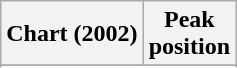<table class="wikitable sortable plainrowheaders">
<tr>
<th scope=col>Chart (2002)</th>
<th scope=col>Peak<br>position</th>
</tr>
<tr>
</tr>
<tr>
</tr>
<tr>
</tr>
</table>
